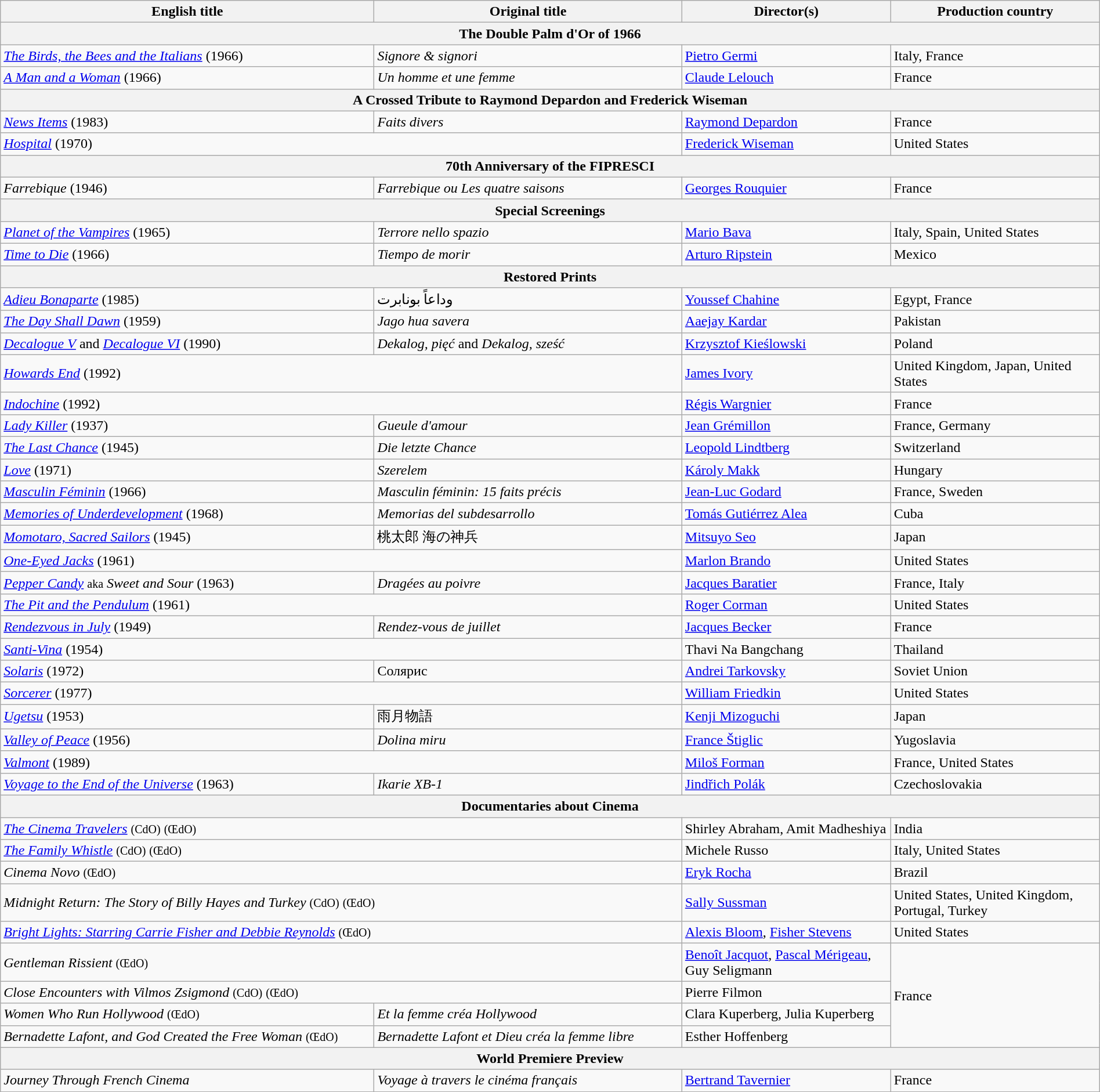<table class="wikitable" style="width:100%; margin-bottom:-1px" cellpadding="5">
<tr>
<th scope="col" width="34%">English title</th>
<th scope="col" width="28%">Original title</th>
<th scope="col" width="19%">Director(s)</th>
<th scope="col" width="19%">Production country</th>
</tr>
<tr>
<th colspan="4">The Double Palm d'Or of 1966</th>
</tr>
<tr>
<td data-sort-value="Birds"><em><a href='#'>The Birds, the Bees and the Italians</a></em> (1966)</td>
<td><em>Signore & signori</em></td>
<td data-sort-value="Germi"><a href='#'>Pietro Germi</a></td>
<td>Italy, France</td>
</tr>
<tr>
<td data-sort-value="Man"><em><a href='#'>A Man and a Woman</a></em> (1966)</td>
<td data-sort-value="Homme"><em>Un homme et une femme</em></td>
<td data-sort-value=""><a href='#'>Claude Lelouch</a></td>
<td>France</td>
</tr>
<tr>
<th colspan="4">A Crossed Tribute to Raymond Depardon and Frederick Wiseman</th>
</tr>
<tr>
<td><em><a href='#'>News Items</a></em> (1983)</td>
<td><em>Faits divers</em></td>
<td data-sort-value="Depardon"><a href='#'>Raymond Depardon</a></td>
<td>France</td>
</tr>
<tr>
<td colspan=2><em><a href='#'>Hospital</a></em> (1970)</td>
<td data-sort-value="Wiseman"><a href='#'>Frederick Wiseman</a></td>
<td>United States</td>
</tr>
<tr>
<th colspan="4">70th Anniversary of the FIPRESCI</th>
</tr>
<tr>
<td><em>Farrebique</em> (1946)</td>
<td><em>Farrebique ou Les quatre saisons</em></td>
<td data-sort-value="Rouquier"><a href='#'>Georges Rouquier</a></td>
<td>France</td>
</tr>
<tr>
<th colspan="4">Special Screenings</th>
</tr>
<tr>
<td><em><a href='#'>Planet of the Vampires</a></em> (1965)</td>
<td><em>Terrore nello spazio</em></td>
<td data-sort-value="Bava"><a href='#'>Mario Bava</a></td>
<td>Italy, Spain, United States</td>
</tr>
<tr>
<td><em><a href='#'>Time to Die</a></em> (1966)</td>
<td><em>Tiempo de morir</em></td>
<td data-sort-value="Ripstein"><a href='#'>Arturo Ripstein</a></td>
<td>Mexico</td>
</tr>
<tr>
<th colspan="4">Restored Prints</th>
</tr>
<tr>
<td><em><a href='#'>Adieu Bonaparte</a></em> (1985)</td>
<td>وداعاً بونابرت</td>
<td><a href='#'>Youssef Chahine</a></td>
<td>Egypt, France</td>
</tr>
<tr>
<td><em><a href='#'>The Day Shall Dawn</a></em> (1959)</td>
<td><em>Jago hua savera</em></td>
<td><a href='#'>Aaejay Kardar</a></td>
<td>Pakistan</td>
</tr>
<tr>
<td><em><a href='#'>Decalogue V</a></em> and <em><a href='#'>Decalogue VI</a></em> (1990)</td>
<td><em>Dekalog, pięć</em> and <em>Dekalog, sześć</em></td>
<td><a href='#'>Krzysztof Kieślowski</a></td>
<td>Poland</td>
</tr>
<tr>
<td colspan="2"><em><a href='#'>Howards End</a></em> (1992)</td>
<td><a href='#'>James Ivory</a></td>
<td>United Kingdom, Japan, United States</td>
</tr>
<tr>
<td colspan="2"><em><a href='#'>Indochine</a></em> (1992)</td>
<td><a href='#'>Régis Wargnier</a></td>
<td>France</td>
</tr>
<tr>
<td><em><a href='#'>Lady Killer</a></em> (1937)</td>
<td><em>Gueule d'amour</em></td>
<td><a href='#'>Jean Grémillon</a></td>
<td>France, Germany</td>
</tr>
<tr>
<td><em><a href='#'>The Last Chance</a></em> (1945)</td>
<td><em>Die letzte Chance</em></td>
<td><a href='#'>Leopold Lindtberg</a></td>
<td>Switzerland</td>
</tr>
<tr>
<td><em><a href='#'>Love</a></em> (1971)</td>
<td><em>Szerelem</em></td>
<td><a href='#'>Károly Makk</a></td>
<td>Hungary</td>
</tr>
<tr>
<td><em><a href='#'>Masculin Féminin</a></em> (1966)</td>
<td><em>Masculin féminin: 15 faits précis</em></td>
<td><a href='#'>Jean-Luc Godard</a></td>
<td>France, Sweden</td>
</tr>
<tr>
<td><em><a href='#'>Memories of Underdevelopment</a></em> (1968)</td>
<td><em>Memorias del subdesarrollo</em></td>
<td><a href='#'>Tomás Gutiérrez Alea</a></td>
<td>Cuba</td>
</tr>
<tr>
<td><em><a href='#'>Momotaro, Sacred Sailors</a></em> (1945)</td>
<td>桃太郎 海の神兵</td>
<td><a href='#'>Mitsuyo Seo</a></td>
<td>Japan</td>
</tr>
<tr>
<td colspan="2"><em><a href='#'>One-Eyed Jacks</a></em> (1961)</td>
<td><a href='#'>Marlon Brando</a></td>
<td>United States</td>
</tr>
<tr>
<td><em><a href='#'>Pepper Candy</a></em> <small>aka</small> <em>Sweet and Sour</em> (1963)</td>
<td><em>Dragées au poivre</em></td>
<td><a href='#'>Jacques Baratier</a></td>
<td>France, Italy</td>
</tr>
<tr>
<td colspan="2"><em><a href='#'>The Pit and the Pendulum</a></em> (1961)</td>
<td><a href='#'>Roger Corman</a></td>
<td>United States</td>
</tr>
<tr>
<td><em><a href='#'>Rendezvous in July</a></em> (1949)</td>
<td><em>Rendez-vous de juillet</em></td>
<td><a href='#'>Jacques Becker</a></td>
<td>France</td>
</tr>
<tr>
<td colspan="2"><em><a href='#'>Santi-Vina</a></em> (1954)</td>
<td>Thavi Na Bangchang</td>
<td>Thailand</td>
</tr>
<tr>
<td><em><a href='#'>Solaris</a></em> (1972)</td>
<td>Солярис</td>
<td><a href='#'>Andrei Tarkovsky</a></td>
<td>Soviet Union</td>
</tr>
<tr>
<td colspan="2"><em><a href='#'>Sorcerer</a></em> (1977)</td>
<td><a href='#'>William Friedkin</a></td>
<td>United States</td>
</tr>
<tr>
<td><em><a href='#'>Ugetsu</a></em> (1953)</td>
<td>雨月物語</td>
<td><a href='#'>Kenji Mizoguchi</a></td>
<td>Japan</td>
</tr>
<tr>
<td><em><a href='#'>Valley of Peace</a></em> (1956)</td>
<td><em>Dolina miru</em></td>
<td><a href='#'>France Štiglic</a></td>
<td>Yugoslavia</td>
</tr>
<tr>
<td colspan="2"><em><a href='#'>Valmont</a></em> (1989)</td>
<td><a href='#'>Miloš Forman</a></td>
<td>France, United States</td>
</tr>
<tr>
<td><em><a href='#'>Voyage to the End of the Universe</a></em> (1963)</td>
<td><em>Ikarie XB-1</em></td>
<td><a href='#'>Jindřich Polák</a></td>
<td>Czechoslovakia</td>
</tr>
<tr>
<th colspan="4">Documentaries about Cinema</th>
</tr>
<tr>
<td colspan="2"><em><a href='#'>The Cinema Travelers</a></em> <small>(CdO)</small> <small>(ŒdO)</small></td>
<td>Shirley Abraham, Amit Madheshiya</td>
<td>India</td>
</tr>
<tr>
<td colspan="2"><em><a href='#'>The Family Whistle</a></em> <small>(CdO)</small> <small>(ŒdO)</small></td>
<td>Michele Russo</td>
<td>Italy, United States</td>
</tr>
<tr>
<td colspan="2"><em>Cinema Novo</em> <small>(ŒdO)</small></td>
<td><a href='#'>Eryk Rocha</a></td>
<td>Brazil</td>
</tr>
<tr>
<td colspan="2"><em>Midnight Return: The Story of Billy Hayes and Turkey</em> <small>(CdO)</small> <small>(ŒdO)</small></td>
<td><a href='#'>Sally Sussman</a></td>
<td>United States, United Kingdom, Portugal, Turkey</td>
</tr>
<tr>
<td colspan="2"><em><a href='#'>Bright Lights: Starring Carrie Fisher and Debbie Reynolds</a></em> <small>(ŒdO)</small></td>
<td><a href='#'>Alexis Bloom</a>, <a href='#'>Fisher Stevens</a></td>
<td>United States</td>
</tr>
<tr>
<td colspan="2"><em>Gentleman Rissient</em> <small>(ŒdO)</small></td>
<td><a href='#'>Benoît Jacquot</a>, <a href='#'>Pascal Mérigeau</a>, Guy Seligmann</td>
<td rowspan="4">France</td>
</tr>
<tr>
<td colspan="2"><em>Close Encounters with Vilmos Zsigmond</em> <small>(CdO)</small> <small>(ŒdO)</small></td>
<td>Pierre Filmon</td>
</tr>
<tr>
<td><em>Women Who Run Hollywood</em> <small>(ŒdO)</small></td>
<td><em>Et la femme créa Hollywood</em></td>
<td>Clara Kuperberg, Julia Kuperberg</td>
</tr>
<tr>
<td><em>Bernadette Lafont, and God Created the Free Woman</em> <small>(ŒdO)</small></td>
<td><em>Bernadette Lafont et Dieu créa la femme libre</em></td>
<td>Esther Hoffenberg</td>
</tr>
<tr>
<th colspan="4">World Premiere Preview</th>
</tr>
<tr>
<td><em>Journey Through French Cinema</em></td>
<td><em>Voyage à travers le cinéma français</em></td>
<td><a href='#'>Bertrand Tavernier</a></td>
<td>France</td>
</tr>
</table>
